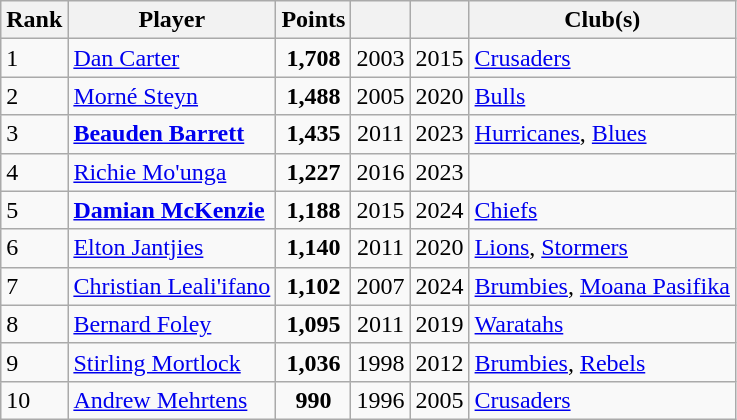<table class="wikitable">
<tr>
<th>Rank</th>
<th>Player</th>
<th>Points</th>
<th></th>
<th></th>
<th>Club(s)</th>
</tr>
<tr>
<td>1</td>
<td> <a href='#'>Dan Carter</a></td>
<td align=center><strong>1,708</strong></td>
<td align=center>2003</td>
<td align=center>2015</td>
<td><a href='#'>Crusaders</a></td>
</tr>
<tr>
<td>2</td>
<td> <a href='#'>Morné Steyn</a></td>
<td align=center><strong>1,488</strong></td>
<td align=center>2005</td>
<td align=center>2020</td>
<td><a href='#'>Bulls</a></td>
</tr>
<tr>
<td>3</td>
<td> <strong><a href='#'>Beauden Barrett</a></strong></td>
<td align=center><strong>1,435</strong></td>
<td align=center>2011</td>
<td align=center>2023</td>
<td><a href='#'>Hurricanes</a>, <a href='#'>Blues</a></td>
</tr>
<tr>
<td>4</td>
<td> <a href='#'>Richie Mo'unga</a></td>
<td align=center><strong>1,227</strong></td>
<td align=cenrer>2016</td>
<td align=center>2023</td>
<td></td>
</tr>
<tr>
<td>5</td>
<td> <strong><a href='#'>Damian McKenzie</a></strong></td>
<td align=center><strong>1,188</strong></td>
<td align=center>2015</td>
<td align=center>2024</td>
<td><a href='#'>Chiefs</a></td>
</tr>
<tr>
<td>6</td>
<td> <a href='#'>Elton Jantjies</a></td>
<td align=center><strong>1,140</strong></td>
<td align=center>2011</td>
<td align=center>2020</td>
<td><a href='#'>Lions</a>, <a href='#'>Stormers</a></td>
</tr>
<tr>
<td>7</td>
<td> <a href='#'>Christian Leali'ifano</a></td>
<td align=center><strong>1,102</strong></td>
<td align=center>2007</td>
<td align=center>2024</td>
<td><a href='#'>Brumbies</a>, <a href='#'>Moana Pasifika</a></td>
</tr>
<tr>
<td>8</td>
<td> <a href='#'>Bernard Foley</a></td>
<td align=center><strong>1,095</strong></td>
<td align=center>2011</td>
<td align=center>2019</td>
<td><a href='#'>Waratahs</a></td>
</tr>
<tr>
<td>9</td>
<td> <a href='#'>Stirling Mortlock</a></td>
<td align=center><strong>1,036</strong></td>
<td align=center>1998</td>
<td align=center>2012</td>
<td><a href='#'>Brumbies</a>, <a href='#'>Rebels</a></td>
</tr>
<tr>
<td>10</td>
<td> <a href='#'>Andrew Mehrtens</a></td>
<td align=center><strong>990</strong></td>
<td align=center>1996</td>
<td align=center>2005</td>
<td><a href='#'>Crusaders</a></td>
</tr>
</table>
